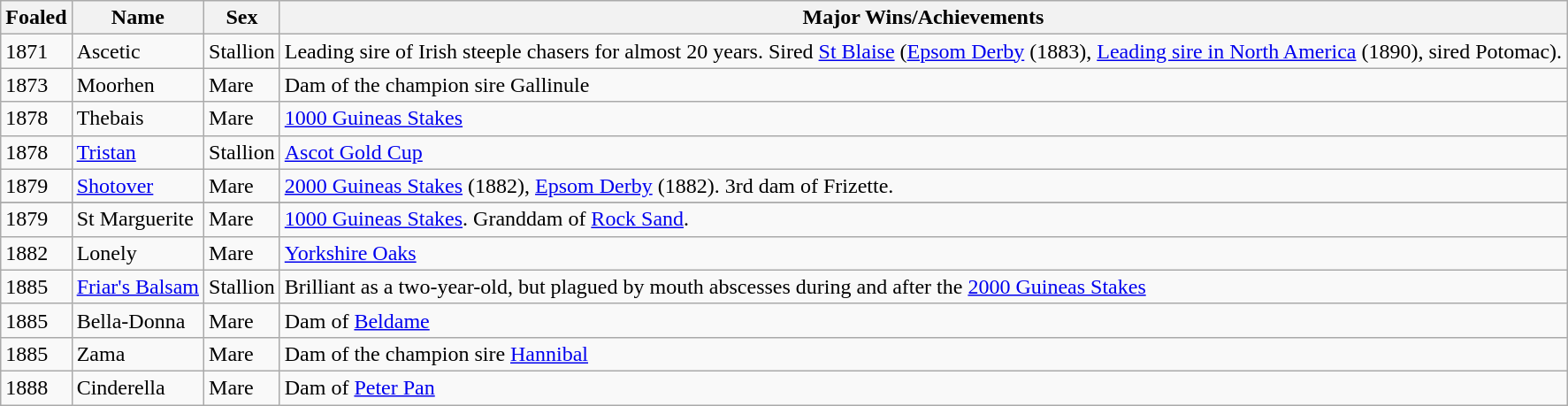<table class="wikitable">
<tr>
<th>Foaled</th>
<th>Name</th>
<th>Sex</th>
<th>Major Wins/Achievements</th>
</tr>
<tr>
<td>1871</td>
<td>Ascetic</td>
<td>Stallion</td>
<td>Leading sire of Irish steeple chasers for almost 20 years. Sired <a href='#'>St Blaise</a> (<a href='#'>Epsom Derby</a> (1883), <a href='#'>Leading sire in North America</a> (1890), sired Potomac).</td>
</tr>
<tr>
<td>1873</td>
<td>Moorhen</td>
<td>Mare</td>
<td>Dam of the champion sire Gallinule</td>
</tr>
<tr>
<td>1878</td>
<td>Thebais</td>
<td>Mare</td>
<td><a href='#'>1000 Guineas Stakes</a></td>
</tr>
<tr>
<td>1878</td>
<td><a href='#'>Tristan</a></td>
<td>Stallion</td>
<td><a href='#'>Ascot Gold Cup</a></td>
</tr>
<tr>
<td>1879</td>
<td><a href='#'>Shotover</a></td>
<td>Mare</td>
<td><a href='#'>2000 Guineas Stakes</a> (1882), <a href='#'>Epsom Derby</a> (1882). 3rd dam of Frizette.</td>
</tr>
<tr>
</tr>
<tr>
<td>1879</td>
<td>St Marguerite</td>
<td>Mare</td>
<td><a href='#'>1000 Guineas Stakes</a>. Granddam of <a href='#'>Rock Sand</a>.</td>
</tr>
<tr>
<td>1882</td>
<td>Lonely</td>
<td>Mare</td>
<td><a href='#'>Yorkshire Oaks</a></td>
</tr>
<tr>
<td>1885</td>
<td><a href='#'>Friar's Balsam</a></td>
<td>Stallion</td>
<td>Brilliant as a two-year-old, but plagued by mouth abscesses during and after the <a href='#'>2000 Guineas Stakes</a></td>
</tr>
<tr>
<td>1885</td>
<td>Bella-Donna</td>
<td>Mare</td>
<td>Dam of <a href='#'>Beldame</a></td>
</tr>
<tr>
<td>1885</td>
<td>Zama</td>
<td>Mare</td>
<td>Dam of the champion sire <a href='#'>Hannibal</a></td>
</tr>
<tr>
<td>1888</td>
<td>Cinderella</td>
<td>Mare</td>
<td>Dam of <a href='#'>Peter Pan</a></td>
</tr>
</table>
